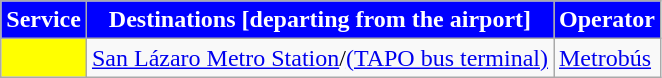<table class="wikitable">
<tr>
<th style="background-color:blue;color:white;text-align:center;font-weight:bold">Service</th>
<th style="background-color:blue;color:white;text-align:center;font-weight:bold">Destinations [departing from the airport]</th>
<th style="background-color:blue;color:white;text-align:center;font-weight:bold">Operator</th>
</tr>
<tr>
<td style="background-color:yellow;color:blue;text-align:center;font-weight:bold"></td>
<td><a href='#'>San Lázaro Metro Station</a>/<a href='#'>(TAPO bus terminal)</a></td>
<td> <a href='#'>Metrobús</a></td>
</tr>
</table>
